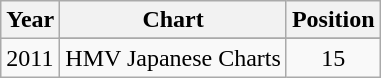<table class="wikitable">
<tr>
<th>Year</th>
<th>Chart</th>
<th>Position</th>
</tr>
<tr>
<td rowspan="2">2011</td>
</tr>
<tr>
<td>HMV Japanese Charts</td>
<td style="text-align:center;">15</td>
</tr>
</table>
